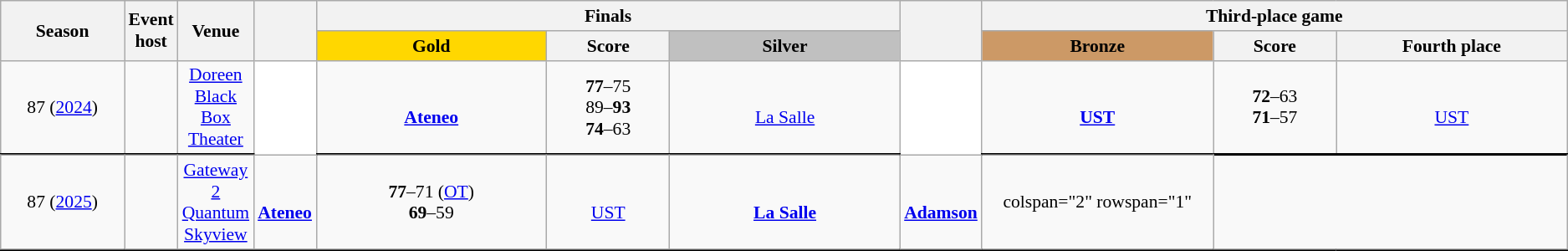<table class="wikitable" style="text-align:center; font-size:90%;" cellpadding="3" cellspacing="0">
<tr>
<th width=8% rowspan=2>Season</th>
<th rowspan=2>Event host</th>
<th rowspan=2>Venue</th>
<th rowspan="2" style="width:1%;"></th>
<th colspan=3>Finals</th>
<th width=1% rowspan=2></th>
<th colspan=4>Third-place game</th>
</tr>
<tr>
<th width=15%; style="background:gold;">Gold</th>
<th width=8%>Score</th>
<th width=15%; style="background:silver;">Silver</th>
<th width=15%; style="background:#cc9966;" colspan=2>Bronze</th>
<th width=8%>Score</th>
<th width=15%>Fourth place</th>
</tr>
<tr>
<td>87 (<a href='#'>2024</a>)</td>
<td><br></td>
<td><a href='#'>Doreen Black Box Theater</a></td>
<td style="background-color:white;" rowspan="2"></td>
<td><br><strong><a href='#'>Ateneo</a></strong></td>
<td><strong>77</strong>–75<br>89–<strong>93</strong><br><strong>74</strong>–63</td>
<td><br><a href='#'>La Salle</a></td>
<td style="background-color:white;" rowspan="2"></td>
<td colspan="2"><br><strong><a href='#'>UST</a></strong></td>
<td><strong>72</strong>–63<br><strong>71</strong>–57</td>
<td><br><a href='#'>UST</a></td>
</tr>
<tr style="border-top:2px solid black;">
</tr>
<tr>
<td>87 (<a href='#'>2025</a>)</td>
<td><br></td>
<td><a href='#'>Gateway 2 Quantum Skyview</a></td>
<td><br><strong><a href='#'>Ateneo</a></strong></td>
<td><strong>77</strong>–71 (<a href='#'>OT</a>)<br><strong>69</strong>–59</td>
<td><br><a href='#'>UST</a></td>
<td><br><strong><a href='#'>La Salle</a></strong></td>
<td><br><strong><a href='#'>Adamson</a></strong></td>
<td>colspan="2" rowspan="1" </td>
</tr>
<tr style="border-top:2px solid black;">
</tr>
</table>
